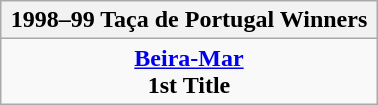<table class="wikitable" style="text-align: center; margin: 0 auto; width: 20%">
<tr>
<th>1998–99 Taça de Portugal Winners</th>
</tr>
<tr>
<td><strong><a href='#'>Beira-Mar</a></strong><br><strong>1st Title</strong></td>
</tr>
</table>
